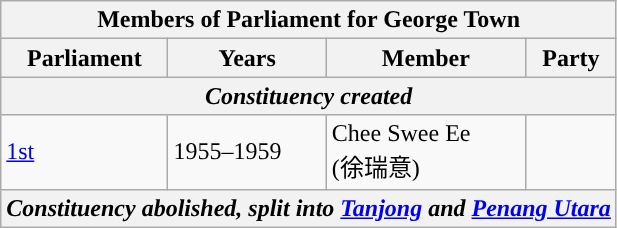<table class="wikitable">
<tr>
<th colspan="4">Members of Parliament for George Town</th>
</tr>
<tr>
<th>Parliament</th>
<th>Years</th>
<th>Member</th>
<th>Party</th>
</tr>
<tr>
<th colspan="4"><em>Constituency created</em></th>
</tr>
<tr>
<td><a href='#'>1st</a></td>
<td>1955–1959</td>
<td>Chee Swee Ee  <br> (徐瑞意)</td>
<td></td>
</tr>
<tr>
<th colspan="4"><em>Constituency abolished, split into <a href='#'>Tanjong</a> and <a href='#'>Penang Utara</a></em></th>
</tr>
</table>
